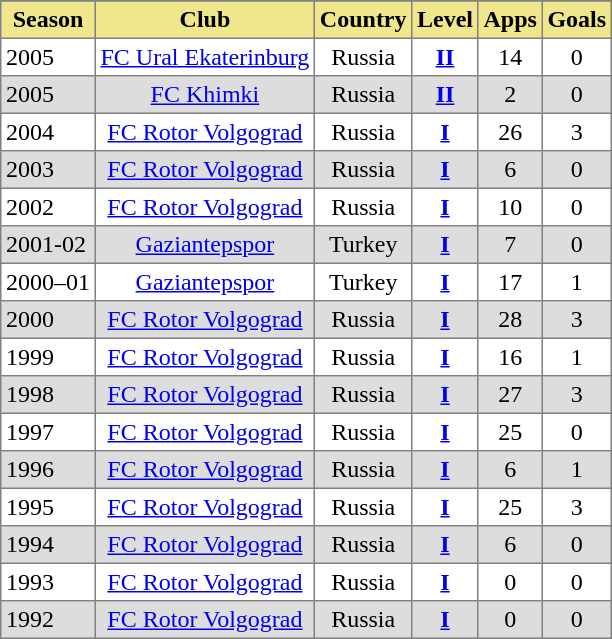<table border=1 cellpadding=3 style="border-collapse: collapse;">
<tr align=center style=background:#efefefe>
</tr>
<tr ---- bgcolor="#F0E68C" align="center">
<th>Season</th>
<th>Club</th>
<th>Country</th>
<th>Level</th>
<th>Apps</th>
<th>Goals</th>
</tr>
<tr>
<td>2005</td>
<td align=center><a href='#'>FC Ural Ekaterinburg</a></td>
<td align=center>Russia</td>
<td align=center><strong><a href='#'>II</a></strong></td>
<td align=center>14</td>
<td align=center>0</td>
</tr>
<tr bgcolor=#dddddd>
<td>2005</td>
<td align=center><a href='#'>FC Khimki</a></td>
<td align=center>Russia</td>
<td align=center><strong><a href='#'>II</a></strong></td>
<td align=center>2</td>
<td align=center>0</td>
</tr>
<tr>
<td>2004</td>
<td align=center><a href='#'>FC Rotor Volgograd</a></td>
<td align=center>Russia</td>
<td align=center><strong><a href='#'>I</a></strong></td>
<td align=center>26</td>
<td align=center>3</td>
</tr>
<tr bgcolor=#dddddd>
<td>2003</td>
<td align=center><a href='#'>FC Rotor Volgograd</a></td>
<td align=center>Russia</td>
<td align=center><strong><a href='#'>I</a></strong></td>
<td align=center>6</td>
<td align=center>0</td>
</tr>
<tr>
<td>2002</td>
<td align=center><a href='#'>FC Rotor Volgograd</a></td>
<td align=center>Russia</td>
<td align=center><strong><a href='#'>I</a></strong></td>
<td align=center>10</td>
<td align=center>0</td>
</tr>
<tr bgcolor=#dddddd>
<td>2001-02</td>
<td align=center><a href='#'>Gaziantepspor</a></td>
<td align=center>Turkey</td>
<td align=center><strong><a href='#'>I</a></strong></td>
<td align=center>7</td>
<td align=center>0</td>
</tr>
<tr>
<td>2000–01</td>
<td align=center><a href='#'>Gaziantepspor</a></td>
<td align=center>Turkey</td>
<td align=center><strong><a href='#'>I</a></strong></td>
<td align=center>17</td>
<td align=center>1</td>
</tr>
<tr bgcolor=#dddddd>
<td>2000</td>
<td align=center><a href='#'>FC Rotor Volgograd</a></td>
<td align=center>Russia</td>
<td align=center><strong><a href='#'>I</a></strong></td>
<td align=center>28</td>
<td align=center>3</td>
</tr>
<tr>
<td>1999</td>
<td align=center><a href='#'>FC Rotor Volgograd</a></td>
<td align=center>Russia</td>
<td align=center><strong><a href='#'>I</a></strong></td>
<td align=center>16</td>
<td align=center>1</td>
</tr>
<tr bgcolor=#dddddd>
<td>1998</td>
<td align=center><a href='#'>FC Rotor Volgograd</a></td>
<td align=center>Russia</td>
<td align=center><strong><a href='#'>I</a></strong></td>
<td align=center>27</td>
<td align=center>3</td>
</tr>
<tr>
<td>1997</td>
<td align=center><a href='#'>FC Rotor Volgograd</a></td>
<td align=center>Russia</td>
<td align=center><strong><a href='#'>I</a></strong></td>
<td align=center>25</td>
<td align=center>0</td>
</tr>
<tr bgcolor=#dddddd>
<td>1996</td>
<td align=center><a href='#'>FC Rotor Volgograd</a></td>
<td align=center>Russia</td>
<td align=center><strong><a href='#'>I</a></strong></td>
<td align=center>6</td>
<td align=center>1</td>
</tr>
<tr>
<td>1995</td>
<td align=center><a href='#'>FC Rotor Volgograd</a></td>
<td align=center>Russia</td>
<td align=center><strong><a href='#'>I</a></strong></td>
<td align=center>25</td>
<td align=center>3</td>
</tr>
<tr bgcolor=#dddddd>
<td>1994</td>
<td align=center><a href='#'>FC Rotor Volgograd</a></td>
<td align=center>Russia</td>
<td align=center><strong><a href='#'>I</a></strong></td>
<td align=center>6</td>
<td align=center>0</td>
</tr>
<tr>
<td>1993</td>
<td align=center><a href='#'>FC Rotor Volgograd</a></td>
<td align=center>Russia</td>
<td align=center><strong><a href='#'>I</a></strong></td>
<td align=center>0</td>
<td align=center>0</td>
</tr>
<tr bgcolor=#dddddd>
<td>1992</td>
<td align=center><a href='#'>FC Rotor Volgograd</a></td>
<td align=center>Russia</td>
<td align=center><strong><a href='#'>I</a></strong></td>
<td align=center>0</td>
<td align=center>0</td>
</tr>
</table>
